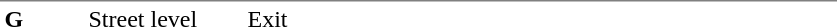<table table border=0 cellspacing=0 cellpadding=3>
<tr>
<td style="border-top:solid 1px gray;" width=50 valign=top><strong>G</strong></td>
<td style="border-top:solid 1px gray;" width=100 valign=top>Street level</td>
<td style="border-top:solid 1px gray;" width=390 valign=top>Exit</td>
</tr>
</table>
